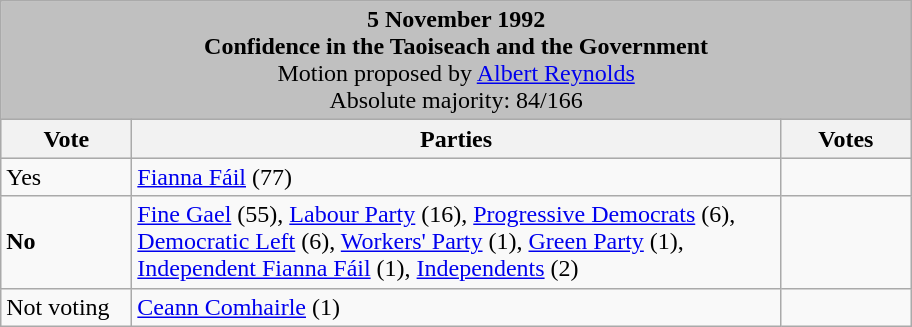<table class="wikitable">
<tr>
<td colspan="3" bgcolor="#C0C0C0" align="center"><strong>5 November 1992<br>Confidence in the Taoiseach and the Government</strong><br>Motion proposed by <a href='#'>Albert Reynolds</a><br>Absolute majority: 84/166</td>
</tr>
<tr bgcolor="#D8D8D8">
<th width=80px>Vote</th>
<th width=425px>Parties</th>
<th width=80px>Votes</th>
</tr>
<tr>
<td>Yes</td>
<td><a href='#'>Fianna Fáil</a> (77)</td>
<td></td>
</tr>
<tr>
<td> <strong>No</strong></td>
<td><a href='#'>Fine Gael</a> (55), <a href='#'>Labour Party</a> (16), <a href='#'>Progressive Democrats</a> (6), <a href='#'>Democratic Left</a> (6), <a href='#'>Workers' Party</a> (1), <a href='#'>Green Party</a> (1), <a href='#'>Independent Fianna Fáil</a> (1), <a href='#'>Independents</a> (2)</td>
<td></td>
</tr>
<tr>
<td>Not voting</td>
<td><a href='#'>Ceann Comhairle</a> (1)</td>
<td></td>
</tr>
</table>
